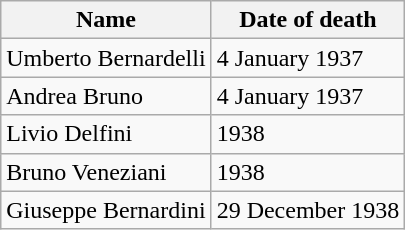<table class="wikitable sortable" style="margin-bottom: 10px;">
<tr>
<th>Name</th>
<th>Date of death</th>
</tr>
<tr>
<td>Umberto Bernardelli</td>
<td>4 January 1937</td>
</tr>
<tr>
<td>Andrea Bruno</td>
<td>4 January 1937</td>
</tr>
<tr>
<td>Livio Delfini</td>
<td>1938</td>
</tr>
<tr>
<td>Bruno Veneziani</td>
<td>1938</td>
</tr>
<tr>
<td>Giuseppe Bernardini</td>
<td>29 December 1938</td>
</tr>
</table>
